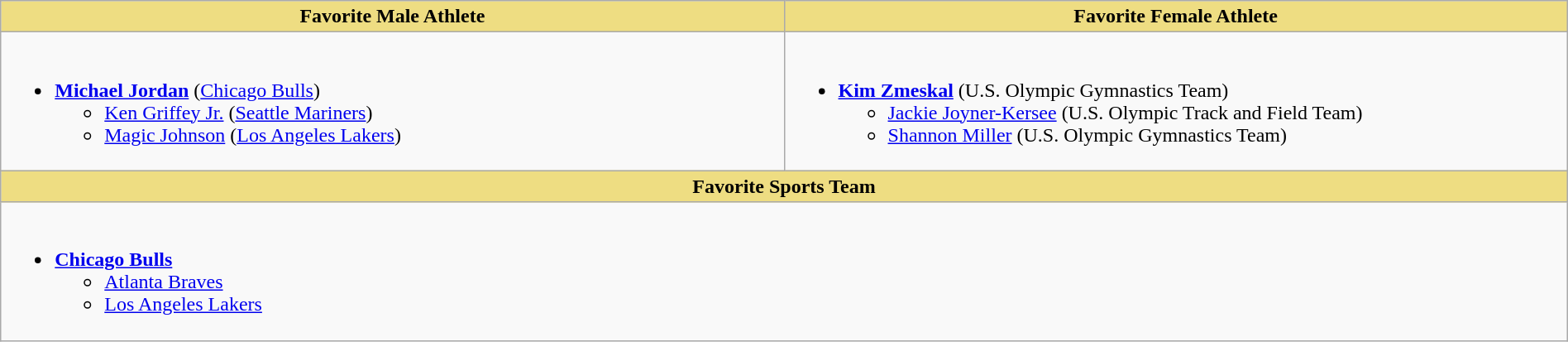<table class="wikitable" style="width:100%">
<tr>
<th style="background:#EEDD82; width:50%">Favorite Male Athlete</th>
<th style="background:#EEDD82; width:50%">Favorite Female Athlete</th>
</tr>
<tr>
<td valign="top"><br><ul><li><strong><a href='#'>Michael Jordan</a></strong> (<a href='#'>Chicago Bulls</a>)<ul><li><a href='#'>Ken Griffey Jr.</a> (<a href='#'>Seattle Mariners</a>)</li><li><a href='#'>Magic Johnson</a> (<a href='#'>Los Angeles Lakers</a>)</li></ul></li></ul></td>
<td valign="top"><br><ul><li><strong><a href='#'>Kim Zmeskal</a></strong> (U.S. Olympic Gymnastics Team)<ul><li><a href='#'>Jackie Joyner-Kersee</a> (U.S. Olympic Track and Field Team)</li><li><a href='#'>Shannon Miller</a> (U.S. Olympic Gymnastics Team)</li></ul></li></ul></td>
</tr>
<tr>
<th style="background:#EEDD82;" colspan="2">Favorite Sports Team</th>
</tr>
<tr>
<td colspan="2" valign="top"><br><ul><li><strong><a href='#'>Chicago Bulls</a></strong><ul><li><a href='#'>Atlanta Braves</a></li><li><a href='#'>Los Angeles Lakers</a></li></ul></li></ul></td>
</tr>
</table>
